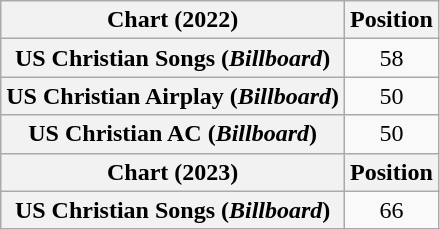<table class="wikitable plainrowheaders" style="text-align:center">
<tr>
<th scope="col">Chart (2022)</th>
<th scope="col">Position</th>
</tr>
<tr>
<th scope="row">US Christian Songs (<em>Billboard</em>)</th>
<td>58</td>
</tr>
<tr>
<th scope="row">US Christian Airplay (<em>Billboard</em>)</th>
<td>50</td>
</tr>
<tr>
<th scope="row">US Christian AC (<em>Billboard</em>)</th>
<td>50</td>
</tr>
<tr>
<th scope="col">Chart (2023)</th>
<th scope="col">Position</th>
</tr>
<tr>
<th scope="row">US Christian Songs (<em>Billboard</em>)</th>
<td>66</td>
</tr>
</table>
